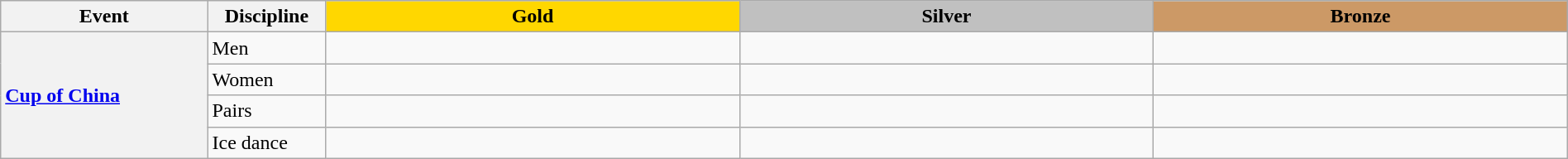<table class="wikitable unsortable" style="text-align:left; width:100%;">
<tr>
<th scope="col" style="width:10%">Event</th>
<th scope="col" style="width:5%">Discipline</th>
<td scope="col" style="text-align:center; width:20%; background:gold"><strong>Gold</strong></td>
<td scope="col" style="text-align:center; width:20%; background:silver"><strong>Silver</strong></td>
<td scope="col" style="text-align:center; width:20%; background:#c96"><strong>Bronze</strong></td>
</tr>
<tr>
<th scope="row" style="text-align:left" rowspan="4"> <a href='#'>Cup of China</a></th>
<td>Men</td>
<td></td>
<td></td>
<td></td>
</tr>
<tr>
<td>Women</td>
<td></td>
<td></td>
<td></td>
</tr>
<tr>
<td>Pairs</td>
<td></td>
<td></td>
<td></td>
</tr>
<tr>
<td>Ice dance</td>
<td></td>
<td></td>
<td></td>
</tr>
</table>
